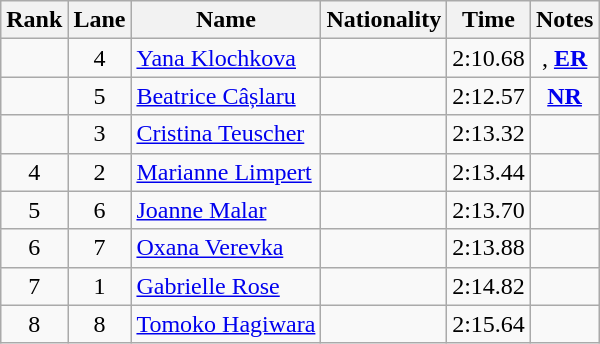<table class="wikitable sortable" style="text-align:center">
<tr>
<th>Rank</th>
<th>Lane</th>
<th>Name</th>
<th>Nationality</th>
<th>Time</th>
<th>Notes</th>
</tr>
<tr>
<td></td>
<td>4</td>
<td align=left><a href='#'>Yana Klochkova</a></td>
<td align=left></td>
<td>2:10.68</td>
<td>, <strong><a href='#'>ER</a></strong></td>
</tr>
<tr>
<td></td>
<td>5</td>
<td align=left><a href='#'>Beatrice Câșlaru</a></td>
<td align=left></td>
<td>2:12.57</td>
<td><strong><a href='#'>NR</a></strong></td>
</tr>
<tr>
<td></td>
<td>3</td>
<td align=left><a href='#'>Cristina Teuscher</a></td>
<td align=left></td>
<td>2:13.32</td>
<td></td>
</tr>
<tr>
<td>4</td>
<td>2</td>
<td align=left><a href='#'>Marianne Limpert</a></td>
<td align=left></td>
<td>2:13.44</td>
<td></td>
</tr>
<tr>
<td>5</td>
<td>6</td>
<td align=left><a href='#'>Joanne Malar</a></td>
<td align=left></td>
<td>2:13.70</td>
<td></td>
</tr>
<tr>
<td>6</td>
<td>7</td>
<td align=left><a href='#'>Oxana Verevka</a></td>
<td align=left></td>
<td>2:13.88</td>
<td></td>
</tr>
<tr>
<td>7</td>
<td>1</td>
<td align=left><a href='#'>Gabrielle Rose</a></td>
<td align=left></td>
<td>2:14.82</td>
<td></td>
</tr>
<tr>
<td>8</td>
<td>8</td>
<td align=left><a href='#'>Tomoko Hagiwara</a></td>
<td align=left></td>
<td>2:15.64</td>
<td></td>
</tr>
</table>
